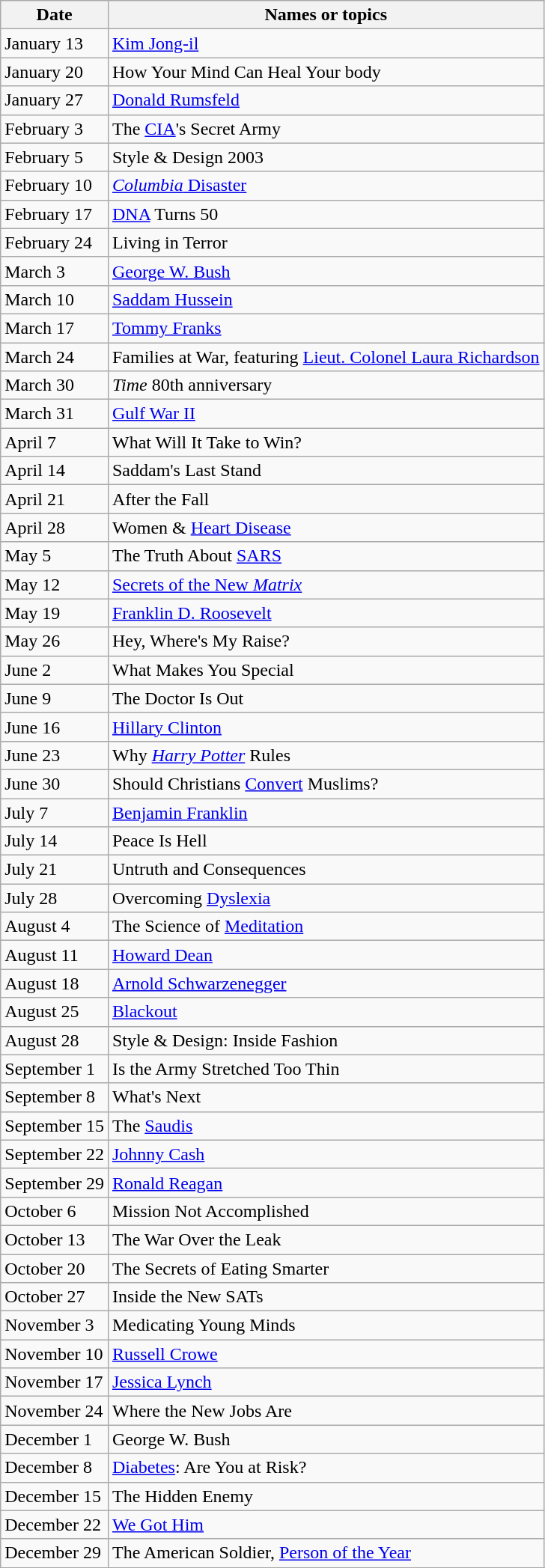<table class="wikitable">
<tr>
<th>Date</th>
<th>Names or topics</th>
</tr>
<tr>
<td>January 13</td>
<td><a href='#'>Kim Jong-il</a></td>
</tr>
<tr>
<td>January 20</td>
<td>How Your Mind Can Heal Your body</td>
</tr>
<tr>
<td>January 27</td>
<td><a href='#'>Donald Rumsfeld</a></td>
</tr>
<tr>
<td>February 3</td>
<td>The <a href='#'>CIA</a>'s Secret Army</td>
</tr>
<tr>
<td>February 5</td>
<td>Style & Design 2003</td>
</tr>
<tr>
<td>February 10</td>
<td><a href='#'><em>Columbia</em> Disaster</a></td>
</tr>
<tr>
<td>February 17</td>
<td><a href='#'>DNA</a> Turns 50</td>
</tr>
<tr>
<td>February 24</td>
<td>Living in Terror</td>
</tr>
<tr>
<td>March 3</td>
<td><a href='#'>George W. Bush</a></td>
</tr>
<tr>
<td>March 10</td>
<td><a href='#'>Saddam Hussein</a></td>
</tr>
<tr>
<td>March 17</td>
<td><a href='#'>Tommy Franks</a></td>
</tr>
<tr>
<td>March 24</td>
<td>Families at War, featuring <a href='#'>Lieut. Colonel Laura Richardson</a></td>
</tr>
<tr>
<td>March 30</td>
<td><em>Time</em> 80th anniversary</td>
</tr>
<tr>
<td>March 31</td>
<td><a href='#'>Gulf War II</a></td>
</tr>
<tr>
<td>April 7</td>
<td>What Will It Take to Win?</td>
</tr>
<tr>
<td>April 14</td>
<td>Saddam's Last Stand</td>
</tr>
<tr>
<td>April 21</td>
<td>After the Fall</td>
</tr>
<tr>
<td>April 28</td>
<td>Women & <a href='#'>Heart Disease</a></td>
</tr>
<tr>
<td>May 5</td>
<td>The Truth About <a href='#'>SARS</a></td>
</tr>
<tr>
<td>May 12</td>
<td><a href='#'>Secrets of the New <em>Matrix</em></a></td>
</tr>
<tr>
<td>May 19</td>
<td><a href='#'>Franklin D. Roosevelt</a></td>
</tr>
<tr>
<td>May 26</td>
<td>Hey, Where's My Raise?</td>
</tr>
<tr>
<td>June 2</td>
<td>What Makes You Special</td>
</tr>
<tr>
<td>June 9</td>
<td>The Doctor Is Out</td>
</tr>
<tr>
<td>June 16</td>
<td><a href='#'>Hillary Clinton</a></td>
</tr>
<tr>
<td>June 23</td>
<td>Why <em><a href='#'>Harry Potter</a></em> Rules</td>
</tr>
<tr>
<td>June 30</td>
<td>Should Christians <a href='#'>Convert</a> Muslims?</td>
</tr>
<tr>
<td>July 7</td>
<td><a href='#'>Benjamin Franklin</a></td>
</tr>
<tr>
<td>July 14</td>
<td>Peace Is Hell</td>
</tr>
<tr>
<td>July 21</td>
<td>Untruth and Consequences</td>
</tr>
<tr>
<td>July 28</td>
<td>Overcoming <a href='#'>Dyslexia</a></td>
</tr>
<tr>
<td>August 4</td>
<td>The Science of <a href='#'>Meditation</a></td>
</tr>
<tr>
<td>August 11</td>
<td><a href='#'>Howard Dean</a></td>
</tr>
<tr>
<td>August 18</td>
<td><a href='#'>Arnold Schwarzenegger</a></td>
</tr>
<tr>
<td>August 25</td>
<td><a href='#'>Blackout</a></td>
</tr>
<tr>
<td>August 28</td>
<td>Style & Design: Inside Fashion</td>
</tr>
<tr>
<td>September 1</td>
<td>Is the Army Stretched Too Thin</td>
</tr>
<tr>
<td>September 8</td>
<td>What's Next</td>
</tr>
<tr>
<td>September 15</td>
<td>The <a href='#'>Saudis</a></td>
</tr>
<tr>
<td>September 22</td>
<td><a href='#'>Johnny Cash</a></td>
</tr>
<tr>
<td>September 29</td>
<td><a href='#'>Ronald Reagan</a></td>
</tr>
<tr>
<td>October 6</td>
<td>Mission Not Accomplished</td>
</tr>
<tr>
<td>October 13</td>
<td>The War Over the Leak</td>
</tr>
<tr>
<td>October 20</td>
<td>The Secrets of Eating Smarter</td>
</tr>
<tr>
<td>October 27</td>
<td>Inside the New SATs</td>
</tr>
<tr>
<td>November 3</td>
<td>Medicating Young Minds</td>
</tr>
<tr>
<td>November 10</td>
<td><a href='#'>Russell Crowe</a></td>
</tr>
<tr>
<td>November 17</td>
<td><a href='#'>Jessica Lynch</a></td>
</tr>
<tr>
<td>November 24</td>
<td>Where the New Jobs Are</td>
</tr>
<tr>
<td>December 1</td>
<td>George W. Bush</td>
</tr>
<tr>
<td>December 8</td>
<td><a href='#'>Diabetes</a>: Are You at Risk?</td>
</tr>
<tr>
<td>December 15</td>
<td>The Hidden Enemy</td>
</tr>
<tr>
<td>December 22</td>
<td><a href='#'>We Got Him</a></td>
</tr>
<tr>
<td>December 29</td>
<td>The American Soldier, <a href='#'>Person of the Year</a></td>
</tr>
<tr>
</tr>
</table>
